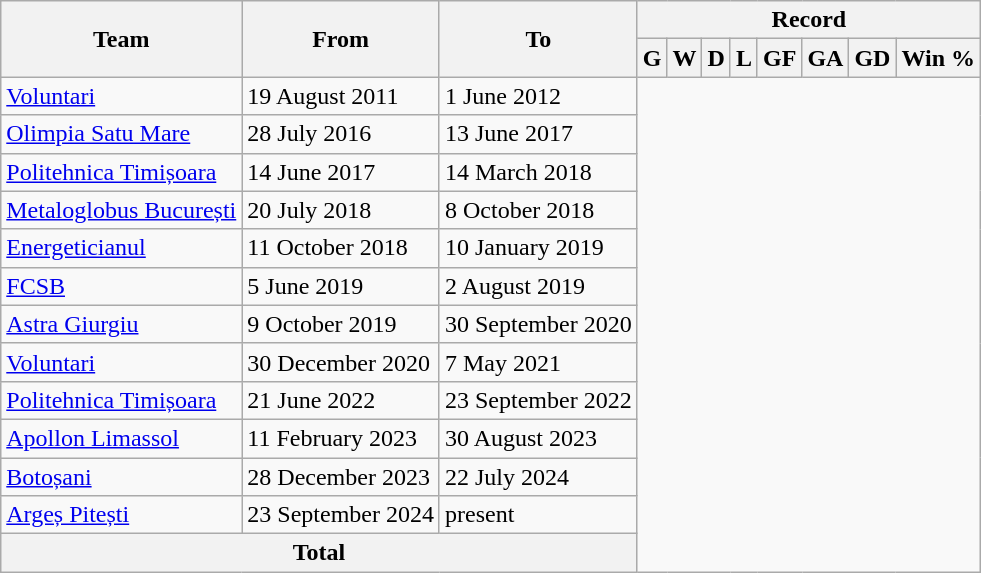<table class="wikitable" style="text-align: center">
<tr>
<th rowspan=2>Team</th>
<th rowspan=2>From</th>
<th rowspan=2>To</th>
<th colspan=8>Record</th>
</tr>
<tr>
<th>G</th>
<th>W</th>
<th>D</th>
<th>L</th>
<th>GF</th>
<th>GA</th>
<th>GD</th>
<th>Win %</th>
</tr>
<tr>
<td align=left> <a href='#'>Voluntari</a></td>
<td align=left>19 August 2011</td>
<td align=left>1 June 2012<br></td>
</tr>
<tr>
<td align=left> <a href='#'>Olimpia Satu Mare</a></td>
<td align=left>28 July 2016</td>
<td align=left>13 June 2017<br></td>
</tr>
<tr>
<td align=left> <a href='#'>Politehnica Timișoara</a></td>
<td align=left>14 June 2017</td>
<td align=left>14 March 2018<br></td>
</tr>
<tr>
<td align=left> <a href='#'>Metaloglobus București</a></td>
<td align=left>20 July 2018</td>
<td align=left>8 October 2018<br></td>
</tr>
<tr>
<td align=left> <a href='#'>Energeticianul</a></td>
<td align=left>11 October 2018</td>
<td align=left>10 January 2019<br></td>
</tr>
<tr>
<td align=left> <a href='#'>FCSB</a></td>
<td align=left>5 June 2019</td>
<td align=left>2 August 2019<br></td>
</tr>
<tr>
<td align=left> <a href='#'>Astra Giurgiu</a></td>
<td align=left>9 October 2019</td>
<td align=left>30 September 2020<br></td>
</tr>
<tr>
<td align=left> <a href='#'>Voluntari</a></td>
<td align=left>30 December 2020</td>
<td align=left>7 May 2021<br></td>
</tr>
<tr>
<td align=left> <a href='#'>Politehnica Timișoara</a></td>
<td align=left>21 June 2022</td>
<td align=left>23 September 2022<br></td>
</tr>
<tr>
<td align=left> <a href='#'>Apollon Limassol</a></td>
<td align=left>11 February 2023</td>
<td align=left>30 August 2023<br></td>
</tr>
<tr>
<td align=left> <a href='#'>Botoșani</a></td>
<td align=left>28 December 2023</td>
<td align=left>22 July 2024<br></td>
</tr>
<tr>
<td align=left> <a href='#'>Argeș Pitești</a></td>
<td align=left>23 September 2024</td>
<td align=left>present<br></td>
</tr>
<tr>
<th colspan="3">Total<br></th>
</tr>
</table>
